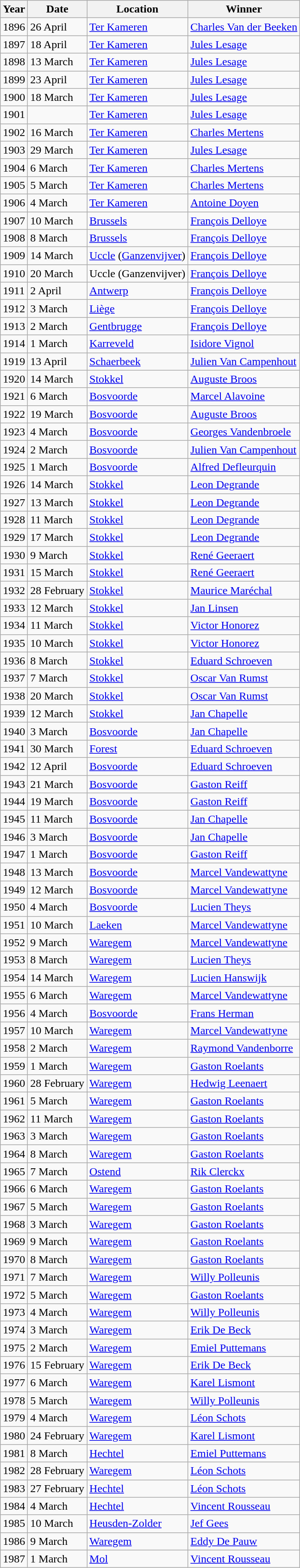<table class="wikitable">
<tr>
<th>Year</th>
<th>Date</th>
<th>Location</th>
<th>Winner</th>
</tr>
<tr>
<td>1896</td>
<td>26 April</td>
<td><a href='#'>Ter Kameren</a></td>
<td><a href='#'>Charles Van der Beeken</a></td>
</tr>
<tr>
<td>1897</td>
<td>18 April</td>
<td><a href='#'>Ter Kameren</a></td>
<td><a href='#'>Jules Lesage</a></td>
</tr>
<tr>
<td>1898</td>
<td>13 March</td>
<td><a href='#'>Ter Kameren</a></td>
<td><a href='#'>Jules Lesage</a></td>
</tr>
<tr>
<td>1899</td>
<td>23 April</td>
<td><a href='#'>Ter Kameren</a></td>
<td><a href='#'>Jules Lesage</a></td>
</tr>
<tr>
<td>1900</td>
<td>18 March</td>
<td><a href='#'>Ter Kameren</a></td>
<td><a href='#'>Jules Lesage</a></td>
</tr>
<tr>
<td>1901</td>
<td></td>
<td><a href='#'>Ter Kameren</a></td>
<td><a href='#'>Jules Lesage</a></td>
</tr>
<tr>
<td>1902</td>
<td>16 March</td>
<td><a href='#'>Ter Kameren</a></td>
<td><a href='#'>Charles Mertens</a></td>
</tr>
<tr>
<td>1903</td>
<td>29 March</td>
<td><a href='#'>Ter Kameren</a></td>
<td><a href='#'>Jules Lesage</a></td>
</tr>
<tr>
<td>1904</td>
<td>6 March</td>
<td><a href='#'>Ter Kameren</a></td>
<td><a href='#'>Charles Mertens</a></td>
</tr>
<tr>
<td>1905</td>
<td>5 March</td>
<td><a href='#'>Ter Kameren</a></td>
<td><a href='#'>Charles Mertens</a></td>
</tr>
<tr>
<td>1906</td>
<td>4 March</td>
<td><a href='#'>Ter Kameren</a></td>
<td><a href='#'>Antoine Doyen</a></td>
</tr>
<tr>
<td>1907</td>
<td>10 March</td>
<td><a href='#'>Brussels</a></td>
<td><a href='#'>François Delloye</a></td>
</tr>
<tr>
<td>1908</td>
<td>8 March</td>
<td><a href='#'>Brussels</a></td>
<td><a href='#'>François Delloye</a></td>
</tr>
<tr>
<td>1909</td>
<td>14 March</td>
<td><a href='#'>Uccle</a> (<a href='#'>Ganzenvijver</a>)</td>
<td><a href='#'>François Delloye</a></td>
</tr>
<tr>
<td>1910</td>
<td>20 March</td>
<td>Uccle (Ganzenvijver)</td>
<td><a href='#'>François Delloye</a></td>
</tr>
<tr>
<td>1911</td>
<td>2 April</td>
<td><a href='#'>Antwerp</a></td>
<td><a href='#'>François Delloye</a></td>
</tr>
<tr>
<td>1912</td>
<td>3 March</td>
<td><a href='#'>Liège</a></td>
<td><a href='#'>François Delloye</a></td>
</tr>
<tr>
<td>1913</td>
<td>2 March</td>
<td><a href='#'>Gentbrugge</a></td>
<td><a href='#'>François Delloye</a></td>
</tr>
<tr>
<td>1914</td>
<td>1 March</td>
<td><a href='#'>Karreveld</a></td>
<td><a href='#'>Isidore Vignol</a></td>
</tr>
<tr>
<td>1919</td>
<td>13 April</td>
<td><a href='#'>Schaerbeek</a></td>
<td><a href='#'>Julien Van Campenhout</a></td>
</tr>
<tr>
<td>1920</td>
<td>14 March</td>
<td><a href='#'>Stokkel</a></td>
<td><a href='#'>Auguste Broos</a></td>
</tr>
<tr>
<td>1921</td>
<td>6 March</td>
<td><a href='#'>Bosvoorde</a></td>
<td><a href='#'>Marcel Alavoine</a></td>
</tr>
<tr>
<td>1922</td>
<td>19 March</td>
<td><a href='#'>Bosvoorde</a></td>
<td><a href='#'>Auguste Broos</a></td>
</tr>
<tr>
<td>1923</td>
<td>4 March</td>
<td><a href='#'>Bosvoorde</a></td>
<td><a href='#'>Georges Vandenbroele</a></td>
</tr>
<tr>
<td>1924</td>
<td>2 March</td>
<td><a href='#'>Bosvoorde</a></td>
<td><a href='#'>Julien Van Campenhout</a></td>
</tr>
<tr>
<td>1925</td>
<td>1 March</td>
<td><a href='#'>Bosvoorde</a></td>
<td><a href='#'>Alfred Defleurquin</a></td>
</tr>
<tr>
<td>1926</td>
<td>14 March</td>
<td><a href='#'>Stokkel</a></td>
<td><a href='#'>Leon Degrande</a></td>
</tr>
<tr>
<td>1927</td>
<td>13 March</td>
<td><a href='#'>Stokkel</a></td>
<td><a href='#'>Leon Degrande</a></td>
</tr>
<tr>
<td>1928</td>
<td>11 March</td>
<td><a href='#'>Stokkel</a></td>
<td><a href='#'>Leon Degrande</a></td>
</tr>
<tr>
<td>1929</td>
<td>17 March</td>
<td><a href='#'>Stokkel</a></td>
<td><a href='#'>Leon Degrande</a></td>
</tr>
<tr>
<td>1930</td>
<td>9 March</td>
<td><a href='#'>Stokkel</a></td>
<td><a href='#'>René Geeraert</a></td>
</tr>
<tr>
<td>1931</td>
<td>15 March</td>
<td><a href='#'>Stokkel</a></td>
<td><a href='#'>René Geeraert</a></td>
</tr>
<tr>
<td>1932</td>
<td>28 February</td>
<td><a href='#'>Stokkel</a></td>
<td><a href='#'>Maurice Maréchal</a></td>
</tr>
<tr>
<td>1933</td>
<td>12 March</td>
<td><a href='#'>Stokkel</a></td>
<td><a href='#'>Jan Linsen</a></td>
</tr>
<tr>
<td>1934</td>
<td>11 March</td>
<td><a href='#'>Stokkel</a></td>
<td><a href='#'>Victor Honorez</a></td>
</tr>
<tr>
<td>1935</td>
<td>10 March</td>
<td><a href='#'>Stokkel</a></td>
<td><a href='#'>Victor Honorez</a></td>
</tr>
<tr>
<td>1936</td>
<td>8 March</td>
<td><a href='#'>Stokkel</a></td>
<td><a href='#'>Eduard Schroeven</a></td>
</tr>
<tr>
<td>1937</td>
<td>7 March</td>
<td><a href='#'>Stokkel</a></td>
<td><a href='#'>Oscar Van Rumst</a></td>
</tr>
<tr>
<td>1938</td>
<td>20 March</td>
<td><a href='#'>Stokkel</a></td>
<td><a href='#'>Oscar Van Rumst</a></td>
</tr>
<tr>
<td>1939</td>
<td>12 March</td>
<td><a href='#'>Stokkel</a></td>
<td><a href='#'>Jan Chapelle</a></td>
</tr>
<tr>
<td>1940</td>
<td>3 March</td>
<td><a href='#'>Bosvoorde</a></td>
<td><a href='#'>Jan Chapelle</a></td>
</tr>
<tr>
<td>1941</td>
<td>30 March</td>
<td><a href='#'>Forest</a></td>
<td><a href='#'>Eduard Schroeven</a></td>
</tr>
<tr>
<td>1942</td>
<td>12 April</td>
<td><a href='#'>Bosvoorde</a></td>
<td><a href='#'>Eduard Schroeven</a></td>
</tr>
<tr>
<td>1943</td>
<td>21 March</td>
<td><a href='#'>Bosvoorde</a></td>
<td><a href='#'>Gaston Reiff</a></td>
</tr>
<tr>
<td>1944</td>
<td>19 March</td>
<td><a href='#'>Bosvoorde</a></td>
<td><a href='#'>Gaston Reiff</a></td>
</tr>
<tr>
<td>1945</td>
<td>11 March</td>
<td><a href='#'>Bosvoorde</a></td>
<td><a href='#'>Jan Chapelle</a></td>
</tr>
<tr>
<td>1946</td>
<td>3 March</td>
<td><a href='#'>Bosvoorde</a></td>
<td><a href='#'>Jan Chapelle</a></td>
</tr>
<tr>
<td>1947</td>
<td>1 March</td>
<td><a href='#'>Bosvoorde</a></td>
<td><a href='#'>Gaston Reiff</a></td>
</tr>
<tr>
<td>1948</td>
<td>13 March</td>
<td><a href='#'>Bosvoorde</a></td>
<td><a href='#'>Marcel Vandewattyne</a></td>
</tr>
<tr>
<td>1949</td>
<td>12 March</td>
<td><a href='#'>Bosvoorde</a></td>
<td><a href='#'>Marcel Vandewattyne</a></td>
</tr>
<tr>
<td>1950</td>
<td>4 March</td>
<td><a href='#'>Bosvoorde</a></td>
<td><a href='#'>Lucien Theys</a></td>
</tr>
<tr>
<td>1951</td>
<td>10 March</td>
<td><a href='#'>Laeken</a></td>
<td><a href='#'>Marcel Vandewattyne</a></td>
</tr>
<tr>
<td>1952</td>
<td>9 March</td>
<td><a href='#'>Waregem</a></td>
<td><a href='#'>Marcel Vandewattyne</a></td>
</tr>
<tr>
<td>1953</td>
<td>8 March</td>
<td><a href='#'>Waregem</a></td>
<td><a href='#'>Lucien Theys</a></td>
</tr>
<tr>
<td>1954</td>
<td>14 March</td>
<td><a href='#'>Waregem</a></td>
<td><a href='#'>Lucien Hanswijk</a></td>
</tr>
<tr>
<td>1955</td>
<td>6 March</td>
<td><a href='#'>Waregem</a></td>
<td><a href='#'>Marcel Vandewattyne</a></td>
</tr>
<tr>
<td>1956</td>
<td>4 March</td>
<td><a href='#'>Bosvoorde</a></td>
<td><a href='#'>Frans Herman</a></td>
</tr>
<tr>
<td>1957</td>
<td>10 March</td>
<td><a href='#'>Waregem</a></td>
<td><a href='#'>Marcel Vandewattyne</a></td>
</tr>
<tr>
<td>1958</td>
<td>2 March</td>
<td><a href='#'>Waregem</a></td>
<td><a href='#'>Raymond Vandenborre</a></td>
</tr>
<tr>
<td>1959</td>
<td>1 March</td>
<td><a href='#'>Waregem</a></td>
<td><a href='#'>Gaston Roelants</a></td>
</tr>
<tr>
<td>1960</td>
<td>28 February</td>
<td><a href='#'>Waregem</a></td>
<td><a href='#'>Hedwig Leenaert</a></td>
</tr>
<tr>
<td>1961</td>
<td>5 March</td>
<td><a href='#'>Waregem</a></td>
<td><a href='#'>Gaston Roelants</a></td>
</tr>
<tr>
<td>1962</td>
<td>11 March</td>
<td><a href='#'>Waregem</a></td>
<td><a href='#'>Gaston Roelants</a></td>
</tr>
<tr>
<td>1963</td>
<td>3 March</td>
<td><a href='#'>Waregem</a></td>
<td><a href='#'>Gaston Roelants</a></td>
</tr>
<tr>
<td>1964</td>
<td>8 March</td>
<td><a href='#'>Waregem</a></td>
<td><a href='#'>Gaston Roelants</a></td>
</tr>
<tr>
<td>1965</td>
<td>7 March</td>
<td><a href='#'>Ostend</a></td>
<td><a href='#'>Rik Clerckx</a></td>
</tr>
<tr>
<td>1966</td>
<td>6 March</td>
<td><a href='#'>Waregem</a></td>
<td><a href='#'>Gaston Roelants</a></td>
</tr>
<tr>
<td>1967</td>
<td>5 March</td>
<td><a href='#'>Waregem</a></td>
<td><a href='#'>Gaston Roelants</a></td>
</tr>
<tr>
<td>1968</td>
<td>3 March</td>
<td><a href='#'>Waregem</a></td>
<td><a href='#'>Gaston Roelants</a></td>
</tr>
<tr>
<td>1969</td>
<td>9 March</td>
<td><a href='#'>Waregem</a></td>
<td><a href='#'>Gaston Roelants</a></td>
</tr>
<tr>
<td>1970</td>
<td>8 March</td>
<td><a href='#'>Waregem</a></td>
<td><a href='#'>Gaston Roelants</a></td>
</tr>
<tr>
<td>1971</td>
<td>7 March</td>
<td><a href='#'>Waregem</a></td>
<td><a href='#'>Willy Polleunis</a></td>
</tr>
<tr>
<td>1972</td>
<td>5 March</td>
<td><a href='#'>Waregem</a></td>
<td><a href='#'>Gaston Roelants</a></td>
</tr>
<tr>
<td>1973</td>
<td>4 March</td>
<td><a href='#'>Waregem</a></td>
<td><a href='#'>Willy Polleunis</a></td>
</tr>
<tr>
<td>1974</td>
<td>3 March</td>
<td><a href='#'>Waregem</a></td>
<td><a href='#'>Erik De Beck</a></td>
</tr>
<tr>
<td>1975</td>
<td>2 March</td>
<td><a href='#'>Waregem</a></td>
<td><a href='#'>Emiel Puttemans</a></td>
</tr>
<tr>
<td>1976</td>
<td>15 February</td>
<td><a href='#'>Waregem</a></td>
<td><a href='#'>Erik De Beck</a></td>
</tr>
<tr>
<td>1977</td>
<td>6 March</td>
<td><a href='#'>Waregem</a></td>
<td><a href='#'>Karel Lismont</a></td>
</tr>
<tr>
<td>1978</td>
<td>5 March</td>
<td><a href='#'>Waregem</a></td>
<td><a href='#'>Willy Polleunis</a></td>
</tr>
<tr>
<td>1979</td>
<td>4 March</td>
<td><a href='#'>Waregem</a></td>
<td><a href='#'>Léon Schots</a></td>
</tr>
<tr>
<td>1980</td>
<td>24 February</td>
<td><a href='#'>Waregem</a></td>
<td><a href='#'>Karel Lismont</a></td>
</tr>
<tr>
<td>1981</td>
<td>8 March</td>
<td><a href='#'>Hechtel</a></td>
<td><a href='#'>Emiel Puttemans</a></td>
</tr>
<tr>
<td>1982</td>
<td>28 February</td>
<td><a href='#'>Waregem</a></td>
<td><a href='#'>Léon Schots</a></td>
</tr>
<tr>
<td>1983</td>
<td>27 February</td>
<td><a href='#'>Hechtel</a></td>
<td><a href='#'>Léon Schots</a></td>
</tr>
<tr>
<td>1984</td>
<td>4 March</td>
<td><a href='#'>Hechtel</a></td>
<td><a href='#'>Vincent Rousseau</a></td>
</tr>
<tr>
<td>1985</td>
<td>10 March</td>
<td><a href='#'>Heusden-Zolder</a></td>
<td><a href='#'>Jef Gees</a></td>
</tr>
<tr>
<td>1986</td>
<td>9 March</td>
<td><a href='#'>Waregem</a></td>
<td><a href='#'>Eddy De Pauw</a></td>
</tr>
<tr>
<td>1987</td>
<td>1 March</td>
<td><a href='#'>Mol</a></td>
<td><a href='#'>Vincent Rousseau</a></td>
</tr>
</table>
